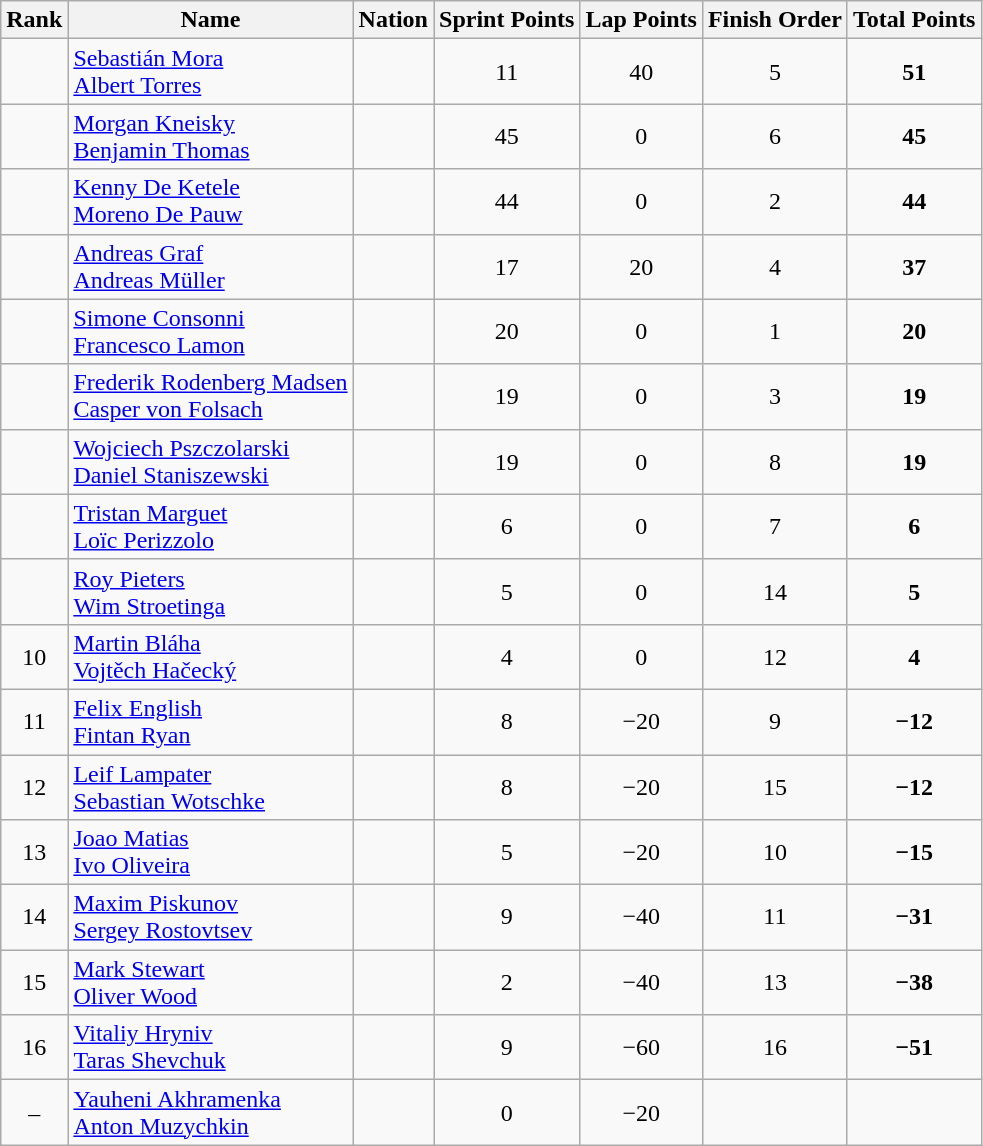<table class="wikitable sortable" style="text-align:center">
<tr>
<th>Rank</th>
<th>Name</th>
<th>Nation</th>
<th>Sprint Points</th>
<th>Lap Points</th>
<th>Finish Order</th>
<th>Total Points</th>
</tr>
<tr>
<td></td>
<td align=left><a href='#'>Sebastián Mora</a><br><a href='#'>Albert Torres</a></td>
<td align=left></td>
<td>11</td>
<td>40</td>
<td>5</td>
<td><strong>51</strong></td>
</tr>
<tr>
<td></td>
<td align=left><a href='#'>Morgan Kneisky</a><br><a href='#'>Benjamin Thomas</a></td>
<td align=left></td>
<td>45</td>
<td>0</td>
<td>6</td>
<td><strong>45</strong></td>
</tr>
<tr>
<td></td>
<td align=left><a href='#'>Kenny De Ketele</a><br><a href='#'>Moreno De Pauw</a></td>
<td align=left></td>
<td>44</td>
<td>0</td>
<td>2</td>
<td><strong>44</strong></td>
</tr>
<tr>
<td></td>
<td align=left><a href='#'>Andreas Graf</a><br><a href='#'>Andreas Müller</a></td>
<td align=left></td>
<td>17</td>
<td>20</td>
<td>4</td>
<td><strong>37</strong></td>
</tr>
<tr>
<td></td>
<td align=left><a href='#'>Simone Consonni</a><br><a href='#'>Francesco Lamon</a></td>
<td align=left></td>
<td>20</td>
<td>0</td>
<td>1</td>
<td><strong>20</strong></td>
</tr>
<tr>
<td></td>
<td align=left><a href='#'>Frederik Rodenberg Madsen</a><br><a href='#'>Casper von Folsach</a></td>
<td align=left></td>
<td>19</td>
<td>0</td>
<td>3</td>
<td><strong>19</strong></td>
</tr>
<tr>
<td></td>
<td align=left><a href='#'>Wojciech Pszczolarski</a><br><a href='#'>Daniel Staniszewski</a></td>
<td align=left></td>
<td>19</td>
<td>0</td>
<td>8</td>
<td><strong>19</strong></td>
</tr>
<tr>
<td></td>
<td align=left><a href='#'>Tristan Marguet</a><br><a href='#'>Loïc Perizzolo</a></td>
<td align=left>  </td>
<td>6</td>
<td>0</td>
<td>7</td>
<td><strong>6</strong></td>
</tr>
<tr>
<td></td>
<td align=left><a href='#'>Roy Pieters</a><br><a href='#'>Wim Stroetinga</a></td>
<td align=left></td>
<td>5</td>
<td>0</td>
<td>14</td>
<td><strong>5</strong></td>
</tr>
<tr>
<td>10</td>
<td align=left><a href='#'>Martin Bláha</a><br><a href='#'>Vojtěch Hačecký</a></td>
<td align=left></td>
<td>4</td>
<td>0</td>
<td>12</td>
<td><strong>4</strong></td>
</tr>
<tr>
<td>11</td>
<td align=left><a href='#'>Felix English</a><br><a href='#'>Fintan Ryan</a></td>
<td align=left></td>
<td>8</td>
<td>−20</td>
<td>9</td>
<td><strong>−12</strong></td>
</tr>
<tr>
<td>12</td>
<td align=left><a href='#'>Leif Lampater</a><br><a href='#'>Sebastian Wotschke</a></td>
<td align=left></td>
<td>8</td>
<td>−20</td>
<td>15</td>
<td><strong>−12</strong></td>
</tr>
<tr>
<td>13</td>
<td align=left><a href='#'>Joao Matias</a><br><a href='#'>Ivo Oliveira</a></td>
<td align=left></td>
<td>5</td>
<td>−20</td>
<td>10</td>
<td><strong>−15</strong></td>
</tr>
<tr>
<td>14</td>
<td align=left><a href='#'>Maxim Piskunov</a><br><a href='#'>Sergey Rostovtsev</a></td>
<td align=left></td>
<td>9</td>
<td>−40</td>
<td>11</td>
<td><strong>−31</strong></td>
</tr>
<tr>
<td>15</td>
<td align=left><a href='#'>Mark Stewart</a><br><a href='#'>Oliver Wood</a></td>
<td align=left></td>
<td>2</td>
<td>−40</td>
<td>13</td>
<td><strong>−38</strong></td>
</tr>
<tr>
<td>16</td>
<td align=left><a href='#'>Vitaliy Hryniv</a><br><a href='#'>Taras Shevchuk</a></td>
<td align=left></td>
<td>9</td>
<td>−60</td>
<td>16</td>
<td><strong>−51</strong></td>
</tr>
<tr>
<td>–</td>
<td align=left><a href='#'>Yauheni Akhramenka</a><br><a href='#'>Anton Muzychkin</a></td>
<td align=left></td>
<td>0</td>
<td>−20</td>
<td></td>
<td></td>
</tr>
</table>
